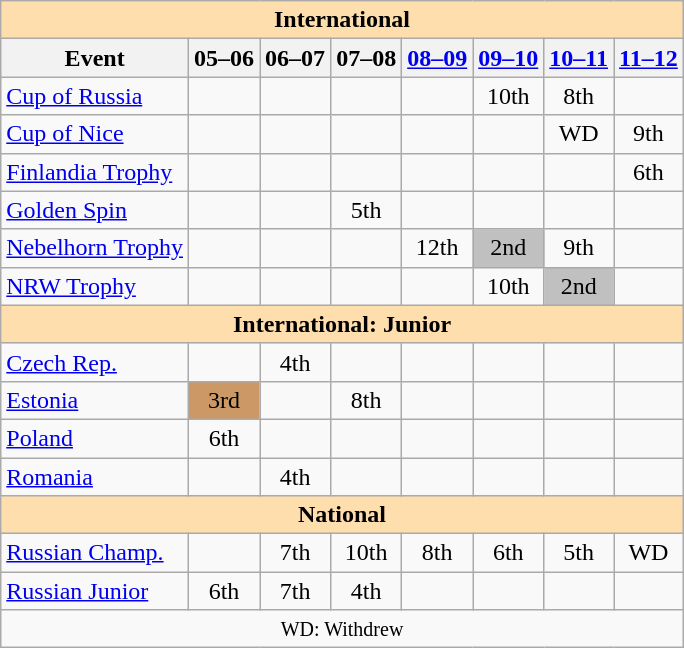<table class="wikitable" style="text-align:center">
<tr>
<th style="background-color: #ffdead; " colspan=8 align=center>International</th>
</tr>
<tr>
<th>Event</th>
<th>05–06</th>
<th>06–07</th>
<th>07–08</th>
<th><a href='#'>08–09</a></th>
<th><a href='#'>09–10</a></th>
<th><a href='#'>10–11</a></th>
<th><a href='#'>11–12</a></th>
</tr>
<tr>
<td align=left> <a href='#'>Cup of Russia</a></td>
<td></td>
<td></td>
<td></td>
<td></td>
<td>10th</td>
<td>8th</td>
<td></td>
</tr>
<tr>
<td align=left><a href='#'>Cup of Nice</a></td>
<td></td>
<td></td>
<td></td>
<td></td>
<td></td>
<td>WD</td>
<td>9th</td>
</tr>
<tr>
<td align=left><a href='#'>Finlandia Trophy</a></td>
<td></td>
<td></td>
<td></td>
<td></td>
<td></td>
<td></td>
<td>6th</td>
</tr>
<tr>
<td align=left><a href='#'>Golden Spin</a></td>
<td></td>
<td></td>
<td>5th</td>
<td></td>
<td></td>
<td></td>
<td></td>
</tr>
<tr>
<td align=left><a href='#'>Nebelhorn Trophy</a></td>
<td></td>
<td></td>
<td></td>
<td>12th</td>
<td bgcolor=silver>2nd</td>
<td>9th</td>
<td></td>
</tr>
<tr>
<td align=left><a href='#'>NRW Trophy</a></td>
<td></td>
<td></td>
<td></td>
<td></td>
<td>10th</td>
<td bgcolor=silver>2nd</td>
<td></td>
</tr>
<tr>
<th style="background-color: #ffdead; " colspan=8 align=center>International: Junior</th>
</tr>
<tr>
<td align=left> <a href='#'>Czech Rep.</a></td>
<td></td>
<td>4th</td>
<td></td>
<td></td>
<td></td>
<td></td>
<td></td>
</tr>
<tr>
<td align=left> <a href='#'>Estonia</a></td>
<td bgcolor=cc9966>3rd</td>
<td></td>
<td>8th</td>
<td></td>
<td></td>
<td></td>
<td></td>
</tr>
<tr>
<td align=left> <a href='#'>Poland</a></td>
<td>6th</td>
<td></td>
<td></td>
<td></td>
<td></td>
<td></td>
<td></td>
</tr>
<tr>
<td align=left> <a href='#'>Romania</a></td>
<td></td>
<td>4th</td>
<td></td>
<td></td>
<td></td>
<td></td>
<td></td>
</tr>
<tr>
<th style="background-color: #ffdead; " colspan=8 align=center>National</th>
</tr>
<tr>
<td align=left><a href='#'>Russian Champ.</a></td>
<td></td>
<td>7th</td>
<td>10th</td>
<td>8th</td>
<td>6th</td>
<td>5th</td>
<td>WD</td>
</tr>
<tr>
<td align=left><a href='#'>Russian Junior</a></td>
<td>6th</td>
<td>7th</td>
<td>4th</td>
<td></td>
<td></td>
<td></td>
<td></td>
</tr>
<tr>
<td colspan=8 align=center><small> WD: Withdrew </small></td>
</tr>
</table>
